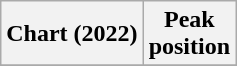<table class="wikitable plainrowheaders" style="text-align:center">
<tr>
<th scope="col">Chart (2022)</th>
<th scope="col">Peak<br>position</th>
</tr>
<tr>
</tr>
</table>
